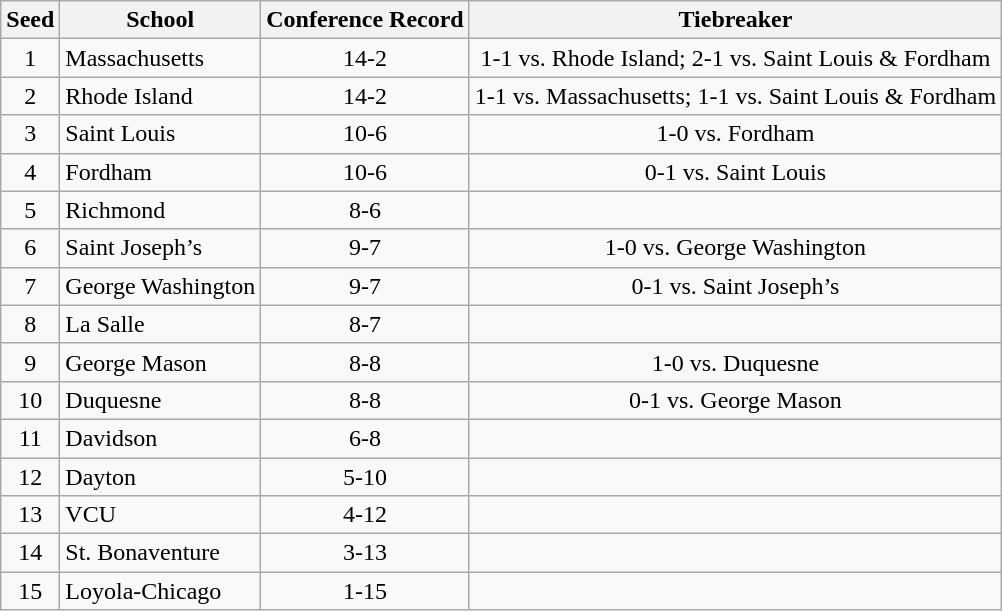<table class="wikitable" style="text-align:center">
<tr>
<th>Seed</th>
<th>School</th>
<th>Conference Record</th>
<th>Tiebreaker</th>
</tr>
<tr>
<td>1</td>
<td align="left">Massachusetts</td>
<td>14-2</td>
<td>1-1 vs. Rhode Island; 2-1 vs. Saint Louis & Fordham</td>
</tr>
<tr>
<td>2</td>
<td align="left">Rhode Island</td>
<td>14-2</td>
<td>1-1 vs. Massachusetts; 1-1 vs. Saint Louis & Fordham</td>
</tr>
<tr>
<td>3</td>
<td align="left">Saint Louis</td>
<td>10-6</td>
<td>1-0 vs. Fordham</td>
</tr>
<tr>
<td>4</td>
<td align="left">Fordham</td>
<td>10-6</td>
<td>0-1 vs. Saint Louis</td>
</tr>
<tr>
<td>5</td>
<td align="left">Richmond</td>
<td>8-6</td>
<td></td>
</tr>
<tr>
<td>6</td>
<td align="left">Saint Joseph’s</td>
<td>9-7</td>
<td>1-0 vs. George Washington</td>
</tr>
<tr>
<td>7</td>
<td align="left">George Washington</td>
<td>9-7</td>
<td>0-1 vs. Saint Joseph’s</td>
</tr>
<tr>
<td>8</td>
<td align="left">La Salle</td>
<td>8-7</td>
<td></td>
</tr>
<tr>
<td>9</td>
<td align="left">George Mason</td>
<td>8-8</td>
<td>1-0 vs. Duquesne</td>
</tr>
<tr>
<td>10</td>
<td align="left">Duquesne</td>
<td>8-8</td>
<td>0-1 vs. George Mason</td>
</tr>
<tr>
<td>11</td>
<td align="left">Davidson</td>
<td>6-8</td>
<td></td>
</tr>
<tr>
<td>12</td>
<td align="left">Dayton</td>
<td>5-10</td>
<td></td>
</tr>
<tr>
<td>13</td>
<td align="left">VCU</td>
<td>4-12</td>
<td></td>
</tr>
<tr>
<td>14</td>
<td align="left">St. Bonaventure</td>
<td>3-13</td>
<td></td>
</tr>
<tr>
<td>15</td>
<td align="left">Loyola-Chicago</td>
<td>1-15</td>
<td></td>
</tr>
</table>
